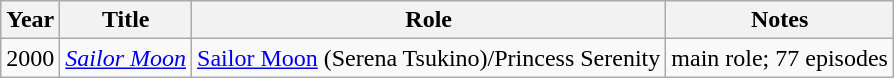<table class="wikitable sortable">
<tr>
<th>Year</th>
<th>Title</th>
<th>Role</th>
<th class="unsortable">Notes</th>
</tr>
<tr>
<td>2000</td>
<td><em><a href='#'>Sailor Moon</a></em></td>
<td rowspan="3"><a href='#'>Sailor Moon</a> (Serena Tsukino)/Princess Serenity</td>
<td>main role; 77 episodes</td>
</tr>
</table>
